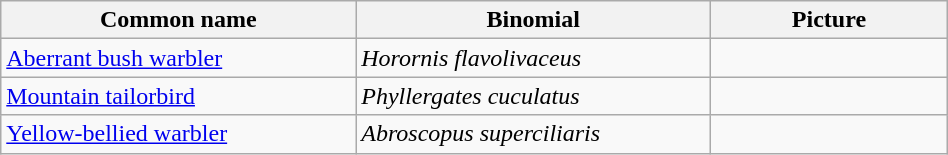<table width=50% class="wikitable">
<tr>
<th width=30%>Common name</th>
<th width=30%>Binomial</th>
<th width=20%>Picture</th>
</tr>
<tr>
<td><a href='#'>Aberrant bush warbler</a></td>
<td><em>Horornis flavolivaceus</em></td>
<td></td>
</tr>
<tr>
<td><a href='#'>Mountain tailorbird</a></td>
<td><em>Phyllergates cuculatus</em></td>
<td></td>
</tr>
<tr>
<td><a href='#'>Yellow-bellied warbler</a></td>
<td><em>Abroscopus superciliaris</em></td>
<td></td>
</tr>
</table>
